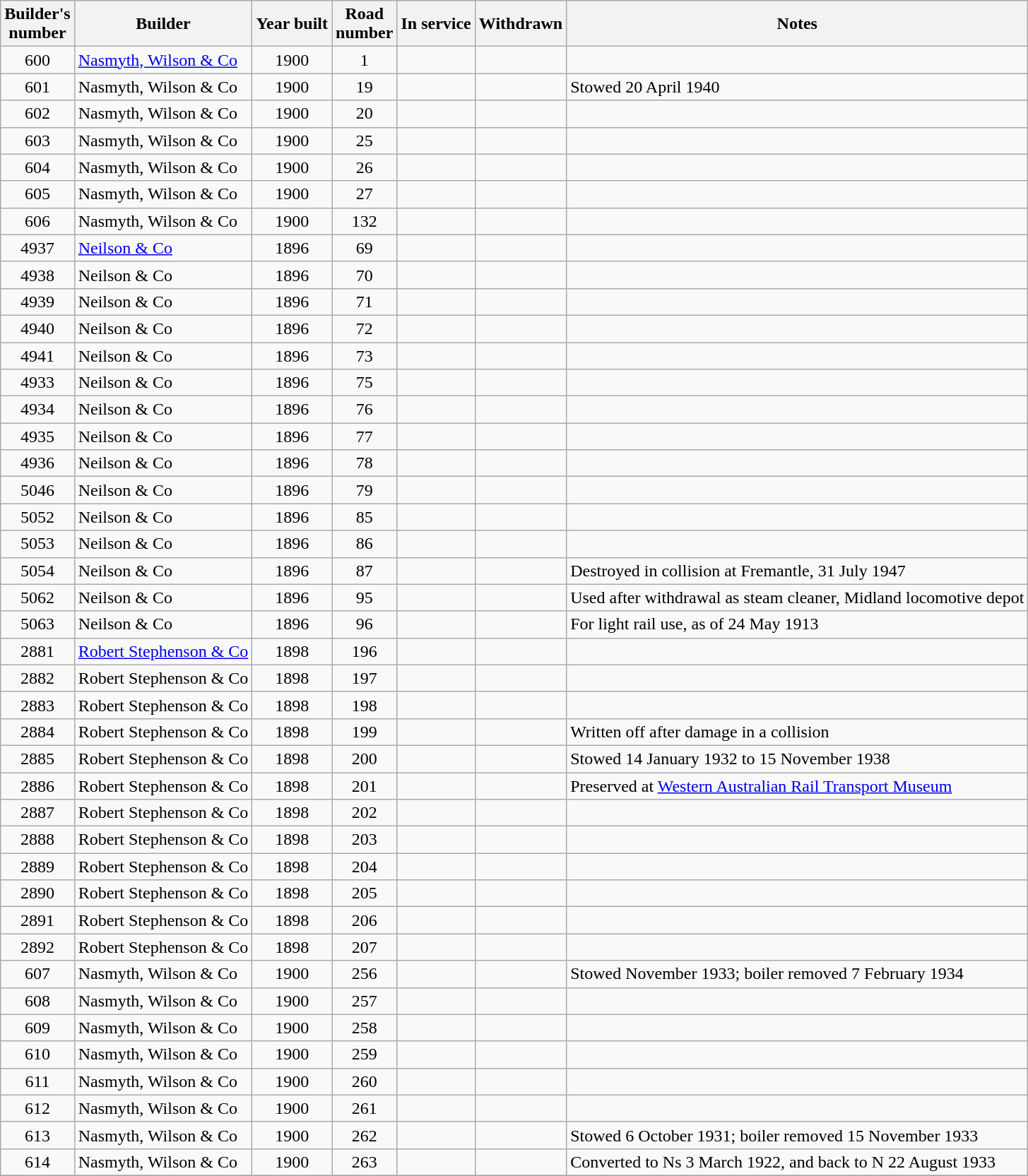<table cellpadding="2">
<tr>
<td><br><table class="wikitable sortable">
<tr>
<th>Builder's<br>number</th>
<th>Builder</th>
<th>Year built</th>
<th>Road<br>number</th>
<th>In service</th>
<th>Withdrawn</th>
<th>Notes</th>
</tr>
<tr>
<td align=center>600</td>
<td><a href='#'>Nasmyth, Wilson & Co</a></td>
<td align=center>1900</td>
<td align=center>1</td>
<td></td>
<td></td>
<td></td>
</tr>
<tr>
<td align=center>601</td>
<td>Nasmyth, Wilson & Co</td>
<td align=center>1900</td>
<td align=center>19</td>
<td></td>
<td></td>
<td>Stowed 20 April 1940</td>
</tr>
<tr>
<td align=center>602</td>
<td>Nasmyth, Wilson & Co</td>
<td align=center>1900</td>
<td align=center>20</td>
<td></td>
<td></td>
<td></td>
</tr>
<tr>
<td align=center>603</td>
<td>Nasmyth, Wilson & Co</td>
<td align=center>1900</td>
<td align=center>25</td>
<td></td>
<td></td>
<td></td>
</tr>
<tr>
<td align=center>604</td>
<td>Nasmyth, Wilson & Co</td>
<td align=center>1900</td>
<td align=center>26</td>
<td></td>
<td></td>
<td></td>
</tr>
<tr>
<td align=center>605</td>
<td>Nasmyth, Wilson & Co</td>
<td align=center>1900</td>
<td align=center>27</td>
<td></td>
<td></td>
<td></td>
</tr>
<tr>
<td align=center>606</td>
<td>Nasmyth, Wilson & Co</td>
<td align=center>1900</td>
<td align=center>132</td>
<td></td>
<td></td>
<td></td>
</tr>
<tr>
<td align=center>4937</td>
<td><a href='#'>Neilson & Co</a></td>
<td align=center>1896</td>
<td align=center>69</td>
<td></td>
<td></td>
<td></td>
</tr>
<tr>
<td align=center>4938</td>
<td>Neilson & Co</td>
<td align=center>1896</td>
<td align=center>70</td>
<td></td>
<td></td>
<td></td>
</tr>
<tr>
<td align=center>4939</td>
<td>Neilson & Co</td>
<td align=center>1896</td>
<td align=center>71</td>
<td></td>
<td></td>
<td></td>
</tr>
<tr>
<td align=center>4940</td>
<td>Neilson & Co</td>
<td align=center>1896</td>
<td align=center>72</td>
<td></td>
<td></td>
<td></td>
</tr>
<tr>
<td align=center>4941</td>
<td>Neilson & Co</td>
<td align=center>1896</td>
<td align=center>73</td>
<td></td>
<td></td>
<td></td>
</tr>
<tr>
<td align=center>4933</td>
<td>Neilson & Co</td>
<td align=center>1896</td>
<td align=center>75</td>
<td></td>
<td></td>
<td></td>
</tr>
<tr>
<td align=center>4934</td>
<td>Neilson & Co</td>
<td align=center>1896</td>
<td align=center>76</td>
<td></td>
<td></td>
<td></td>
</tr>
<tr>
<td align=center>4935</td>
<td>Neilson & Co</td>
<td align=center>1896</td>
<td align=center>77</td>
<td></td>
<td></td>
<td></td>
</tr>
<tr>
<td align=center>4936</td>
<td>Neilson & Co</td>
<td align=center>1896</td>
<td align=center>78</td>
<td></td>
<td></td>
<td></td>
</tr>
<tr>
<td align=center>5046</td>
<td>Neilson & Co</td>
<td align=center>1896</td>
<td align=center>79</td>
<td></td>
<td></td>
<td></td>
</tr>
<tr>
<td align=center>5052</td>
<td>Neilson & Co</td>
<td align=center>1896</td>
<td align=center>85</td>
<td></td>
<td></td>
<td></td>
</tr>
<tr>
<td align=center>5053</td>
<td>Neilson & Co</td>
<td align=center>1896</td>
<td align=center>86</td>
<td></td>
<td></td>
<td></td>
</tr>
<tr>
<td align=center>5054</td>
<td>Neilson & Co</td>
<td align=center>1896</td>
<td align=center>87</td>
<td></td>
<td></td>
<td>Destroyed in collision at Fremantle, 31 July 1947</td>
</tr>
<tr>
<td align=center>5062</td>
<td>Neilson & Co</td>
<td align=center>1896</td>
<td align=center>95</td>
<td></td>
<td></td>
<td>Used after withdrawal as steam cleaner, Midland locomotive depot</td>
</tr>
<tr>
<td align=center>5063</td>
<td>Neilson & Co</td>
<td align=center>1896</td>
<td align=center>96</td>
<td></td>
<td></td>
<td>For light rail use, as of 24 May 1913</td>
</tr>
<tr>
<td align=center>2881</td>
<td><a href='#'>Robert Stephenson & Co</a></td>
<td align=center>1898</td>
<td align=center>196</td>
<td></td>
<td></td>
<td></td>
</tr>
<tr>
<td align=center>2882</td>
<td>Robert Stephenson & Co</td>
<td align=center>1898</td>
<td align=center>197</td>
<td></td>
<td></td>
<td></td>
</tr>
<tr>
<td align=center>2883</td>
<td>Robert Stephenson & Co</td>
<td align=center>1898</td>
<td align=center>198</td>
<td></td>
<td></td>
<td></td>
</tr>
<tr>
<td align=center>2884</td>
<td>Robert Stephenson & Co</td>
<td align=center>1898</td>
<td align=center>199</td>
<td></td>
<td></td>
<td>Written off after damage in a collision</td>
</tr>
<tr>
<td align=center>2885</td>
<td>Robert Stephenson & Co</td>
<td align=center>1898</td>
<td align=center>200</td>
<td></td>
<td></td>
<td>Stowed 14 January 1932 to 15 November 1938</td>
</tr>
<tr>
<td align=center>2886</td>
<td>Robert Stephenson & Co</td>
<td align=center>1898</td>
<td align=center>201</td>
<td></td>
<td></td>
<td>Preserved at <a href='#'>Western Australian Rail Transport Museum</a></td>
</tr>
<tr>
<td align=center>2887</td>
<td>Robert Stephenson & Co</td>
<td align=center>1898</td>
<td align=center>202</td>
<td></td>
<td></td>
<td></td>
</tr>
<tr>
<td align=center>2888</td>
<td>Robert Stephenson & Co</td>
<td align=center>1898</td>
<td align=center>203</td>
<td></td>
<td></td>
<td></td>
</tr>
<tr>
<td align=center>2889</td>
<td>Robert Stephenson & Co</td>
<td align=center>1898</td>
<td align=center>204</td>
<td></td>
<td></td>
<td></td>
</tr>
<tr>
<td align=center>2890</td>
<td>Robert Stephenson & Co</td>
<td align=center>1898</td>
<td align=center>205</td>
<td></td>
<td></td>
<td></td>
</tr>
<tr>
<td align=center>2891</td>
<td>Robert Stephenson & Co</td>
<td align=center>1898</td>
<td align=center>206</td>
<td></td>
<td></td>
<td></td>
</tr>
<tr>
<td align=center>2892</td>
<td>Robert Stephenson & Co</td>
<td align=center>1898</td>
<td align=center>207</td>
<td></td>
<td></td>
<td></td>
</tr>
<tr>
<td align=center>607</td>
<td>Nasmyth, Wilson & Co</td>
<td align=center>1900</td>
<td align=center>256</td>
<td></td>
<td></td>
<td>Stowed November 1933; boiler removed 7 February 1934</td>
</tr>
<tr>
<td align=center>608</td>
<td>Nasmyth, Wilson & Co</td>
<td align=center>1900</td>
<td align=center>257</td>
<td></td>
<td></td>
<td></td>
</tr>
<tr>
<td align=center>609</td>
<td>Nasmyth, Wilson & Co</td>
<td align=center>1900</td>
<td align=center>258</td>
<td></td>
<td></td>
<td></td>
</tr>
<tr>
<td align=center>610</td>
<td>Nasmyth, Wilson & Co</td>
<td align=center>1900</td>
<td align=center>259</td>
<td></td>
<td></td>
<td></td>
</tr>
<tr>
<td align=center>611</td>
<td>Nasmyth, Wilson & Co</td>
<td align=center>1900</td>
<td align=center>260</td>
<td></td>
<td></td>
<td></td>
</tr>
<tr>
<td align=center>612</td>
<td>Nasmyth, Wilson & Co</td>
<td align=center>1900</td>
<td align=center>261</td>
<td></td>
<td></td>
<td></td>
</tr>
<tr>
<td align=center>613</td>
<td>Nasmyth, Wilson & Co</td>
<td align=center>1900</td>
<td align=center>262</td>
<td></td>
<td></td>
<td>Stowed 6 October 1931; boiler removed 15 November 1933</td>
</tr>
<tr>
<td align=center>614</td>
<td>Nasmyth, Wilson & Co</td>
<td align=center>1900</td>
<td align=center>263</td>
<td></td>
<td></td>
<td>Converted to Ns 3 March 1922, and back to N 22 August 1933</td>
</tr>
<tr>
</tr>
</table>
</td>
</tr>
</table>
